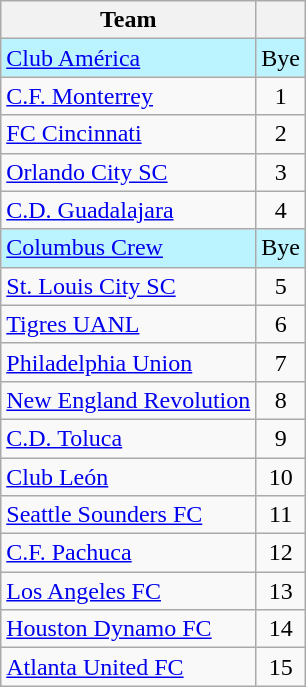<table class="wikitable" style="white-space:nowrap; display:inline-table;">
<tr>
<th style="width:150px">Team</th>
<th></th>
</tr>
<tr bgcolor=#BBF3FF>
<td> <a href='#'>Club América</a></td>
<td style="text-align:center">Bye</td>
</tr>
<tr>
<td> <a href='#'>C.F. Monterrey</a></td>
<td style="text-align:center">1</td>
</tr>
<tr>
<td> <a href='#'>FC Cincinnati</a></td>
<td style="text-align:center">2</td>
</tr>
<tr>
<td> <a href='#'>Orlando City SC</a></td>
<td style="text-align:center">3</td>
</tr>
<tr>
<td> <a href='#'>C.D. Guadalajara</a></td>
<td style="text-align:center">4</td>
</tr>
<tr bgcolor=#BBF3FF>
<td> <a href='#'>Columbus Crew</a></td>
<td style="text-align:center">Bye</td>
</tr>
<tr>
<td> <a href='#'>St. Louis City SC</a></td>
<td style="text-align:center">5</td>
</tr>
<tr>
<td> <a href='#'>Tigres UANL</a></td>
<td style="text-align:center">6</td>
</tr>
<tr>
<td> <a href='#'>Philadelphia Union</a></td>
<td style="text-align:center">7</td>
</tr>
<tr>
<td> <a href='#'>New England Revolution</a></td>
<td style="text-align:center">8</td>
</tr>
<tr>
<td> <a href='#'>C.D. Toluca</a></td>
<td style="text-align:center">9</td>
</tr>
<tr>
<td> <a href='#'>Club León</a></td>
<td style="text-align:center">10</td>
</tr>
<tr>
<td> <a href='#'>Seattle Sounders FC</a></td>
<td style="text-align:center">11</td>
</tr>
<tr>
<td> <a href='#'>C.F. Pachuca</a></td>
<td style="text-align:center">12</td>
</tr>
<tr>
<td> <a href='#'>Los Angeles FC</a></td>
<td style="text-align:center">13</td>
</tr>
<tr>
<td> <a href='#'>Houston Dynamo FC</a></td>
<td style="text-align:center">14</td>
</tr>
<tr>
<td> <a href='#'>Atlanta United FC</a></td>
<td style="text-align:center">15</td>
</tr>
</table>
